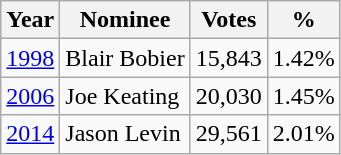<table class="wikitable">
<tr>
<th>Year</th>
<th>Nominee</th>
<th>Votes</th>
<th>%</th>
</tr>
<tr>
<td><a href='#'>1998</a></td>
<td>Blair Bobier</td>
<td>15,843</td>
<td>1.42%</td>
</tr>
<tr>
<td><a href='#'>2006</a></td>
<td>Joe Keating</td>
<td>20,030</td>
<td>1.45%</td>
</tr>
<tr>
<td><a href='#'>2014</a></td>
<td>Jason Levin</td>
<td>29,561</td>
<td>2.01%</td>
</tr>
</table>
